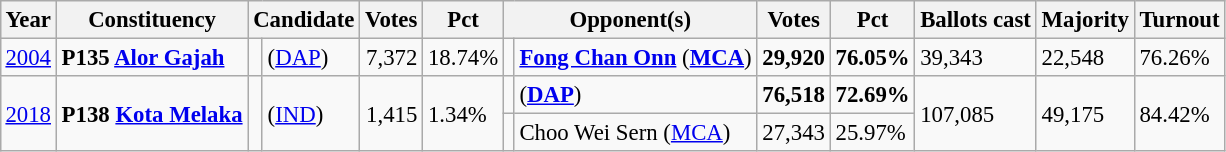<table class="wikitable" style="margin:0.5em ; font-size:95%">
<tr>
<th>Year</th>
<th>Constituency</th>
<th colspan=2>Candidate</th>
<th>Votes</th>
<th>Pct</th>
<th colspan=2>Opponent(s)</th>
<th>Votes</th>
<th>Pct</th>
<th>Ballots cast</th>
<th>Majority</th>
<th>Turnout</th>
</tr>
<tr>
<td><a href='#'>2004</a></td>
<td><strong>P135 <a href='#'>Alor Gajah</a></strong></td>
<td></td>
<td> (<a href='#'>DAP</a>)</td>
<td align="right">7,372</td>
<td>18.74%</td>
<td></td>
<td><strong><a href='#'>Fong Chan Onn</a></strong> (<a href='#'><strong>MCA</strong></a>)</td>
<td align="right"><strong>29,920</strong></td>
<td><strong>76.05%</strong></td>
<td>39,343</td>
<td>22,548</td>
<td>76.26%</td>
</tr>
<tr>
<td rowspan=2><a href='#'>2018</a></td>
<td rowspan=2><strong>P138 <a href='#'>Kota Melaka</a></strong></td>
<td rowspan=2 ></td>
<td rowspan=2> (<a href='#'>IND</a>)</td>
<td rowspan=2 align="right">1,415</td>
<td rowspan=2>1.34%</td>
<td></td>
<td> (<a href='#'><strong>DAP</strong></a>)</td>
<td align="right"><strong>76,518</strong></td>
<td><strong>72.69%</strong></td>
<td rowspan=2>107,085</td>
<td rowspan=2>49,175</td>
<td rowspan=2>84.42%</td>
</tr>
<tr>
<td></td>
<td>Choo Wei Sern (<a href='#'>MCA</a>)</td>
<td align="right">27,343</td>
<td>25.97%</td>
</tr>
</table>
